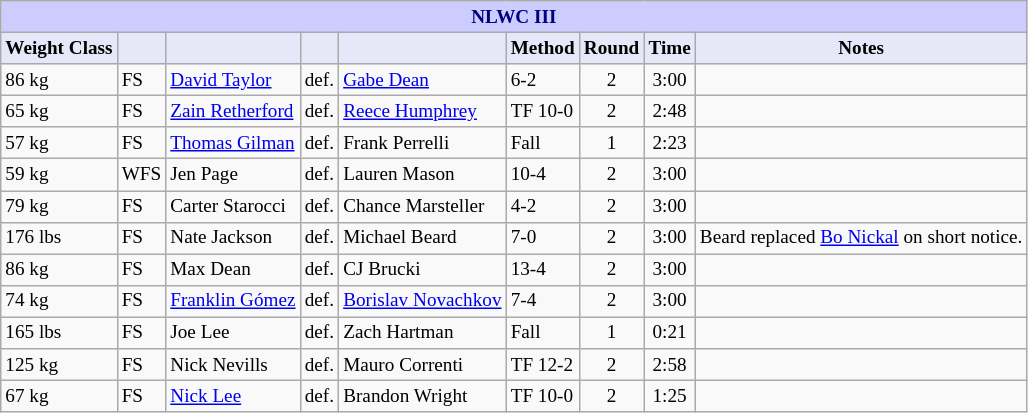<table class="wikitable" style="font-size: 80%;">
<tr>
<th colspan="9" style="background-color: #ccf; color: #000080; text-align: center;"><strong>NLWC III</strong></th>
</tr>
<tr>
<th colspan="1" style="background-color: #E6E8FA; color: #000000; text-align: center;">Weight Class</th>
<th colspan="1" style="background-color: #E6E8FA; color: #000000; text-align: center;"></th>
<th colspan="1" style="background-color: #E6E8FA; color: #000000; text-align: center;"></th>
<th colspan="1" style="background-color: #E6E8FA; color: #000000; text-align: center;"></th>
<th colspan="1" style="background-color: #E6E8FA; color: #000000; text-align: center;"></th>
<th colspan="1" style="background-color: #E6E8FA; color: #000000; text-align: center;">Method</th>
<th colspan="1" style="background-color: #E6E8FA; color: #000000; text-align: center;">Round</th>
<th colspan="1" style="background-color: #E6E8FA; color: #000000; text-align: center;">Time</th>
<th colspan="1" style="background-color: #E6E8FA; color: #000000; text-align: center;">Notes</th>
</tr>
<tr>
<td>86 kg</td>
<td>FS</td>
<td> <a href='#'>David Taylor</a></td>
<td>def.</td>
<td> <a href='#'>Gabe Dean</a></td>
<td>6-2</td>
<td align=center>2</td>
<td align=center>3:00</td>
<td></td>
</tr>
<tr>
<td>65 kg</td>
<td>FS</td>
<td> <a href='#'>Zain Retherford</a></td>
<td>def.</td>
<td> <a href='#'>Reece Humphrey</a></td>
<td>TF 10-0</td>
<td align=center>2</td>
<td align=center>2:48</td>
<td></td>
</tr>
<tr>
<td>57 kg</td>
<td>FS</td>
<td> <a href='#'>Thomas Gilman</a></td>
<td>def.</td>
<td> Frank Perrelli</td>
<td>Fall</td>
<td align=center>1</td>
<td align=center>2:23</td>
<td></td>
</tr>
<tr>
<td>59 kg</td>
<td>WFS</td>
<td> Jen Page</td>
<td>def.</td>
<td> Lauren Mason</td>
<td>10-4</td>
<td align=center>2</td>
<td align=center>3:00</td>
<td></td>
</tr>
<tr>
<td>79 kg</td>
<td>FS</td>
<td> Carter Starocci</td>
<td>def.</td>
<td> Chance Marsteller</td>
<td>4-2</td>
<td align=center>2</td>
<td align=center>3:00</td>
<td></td>
</tr>
<tr>
<td>176 lbs</td>
<td>FS</td>
<td> Nate Jackson</td>
<td>def.</td>
<td> Michael Beard</td>
<td>7-0</td>
<td align=center>2</td>
<td align=center>3:00</td>
<td>Beard replaced <a href='#'>Bo Nickal</a> on short notice.</td>
</tr>
<tr>
<td>86 kg</td>
<td>FS</td>
<td> Max Dean</td>
<td>def.</td>
<td> CJ Brucki</td>
<td>13-4</td>
<td align=center>2</td>
<td align=center>3:00</td>
<td></td>
</tr>
<tr>
<td>74 kg</td>
<td>FS</td>
<td> <a href='#'>Franklin Gómez</a></td>
<td>def.</td>
<td> <a href='#'>Borislav Novachkov</a></td>
<td>7-4</td>
<td align=center>2</td>
<td align=center>3:00</td>
<td></td>
</tr>
<tr>
<td>165 lbs</td>
<td>FS</td>
<td> Joe Lee</td>
<td>def.</td>
<td> Zach Hartman</td>
<td>Fall</td>
<td align=center>1</td>
<td align=center>0:21</td>
<td></td>
</tr>
<tr>
<td>125 kg</td>
<td>FS</td>
<td> Nick Nevills</td>
<td>def.</td>
<td> Mauro Correnti</td>
<td>TF 12-2</td>
<td align=center>2</td>
<td align=center>2:58</td>
<td></td>
</tr>
<tr>
<td>67 kg</td>
<td>FS</td>
<td> <a href='#'>Nick Lee</a></td>
<td>def.</td>
<td> Brandon Wright</td>
<td>TF 10-0</td>
<td align=center>2</td>
<td align=center>1:25</td>
<td></td>
</tr>
</table>
